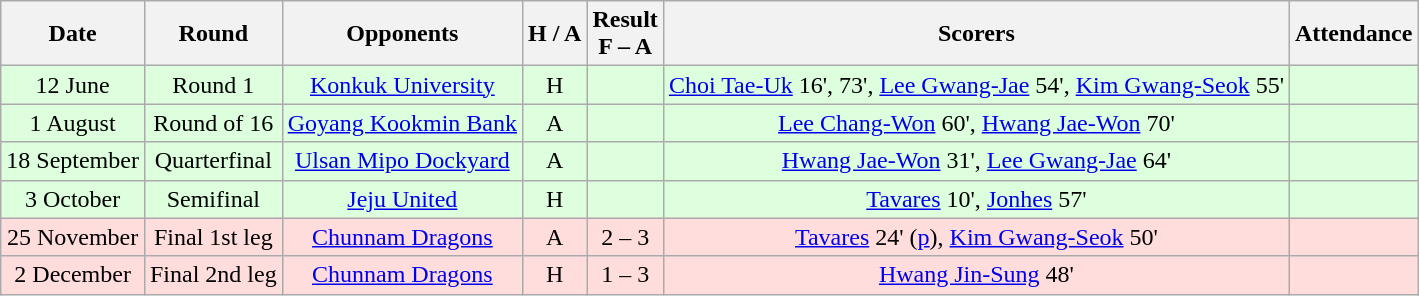<table class="wikitable" style="text-align:center">
<tr>
<th>Date</th>
<th>Round</th>
<th>Opponents</th>
<th>H / A</th>
<th>Result<br>F – A</th>
<th>Scorers</th>
<th>Attendance</th>
</tr>
<tr bgcolor="#ddffdd">
<td>12 June</td>
<td>Round 1</td>
<td><a href='#'>Konkuk University</a></td>
<td>H</td>
<td></td>
<td><a href='#'>Choi Tae-Uk</a> 16', 73', <a href='#'>Lee Gwang-Jae</a> 54', <a href='#'>Kim Gwang-Seok</a> 55'</td>
<td></td>
</tr>
<tr bgcolor="#ddffdd">
<td>1 August</td>
<td>Round of 16</td>
<td><a href='#'>Goyang Kookmin Bank</a></td>
<td>A</td>
<td></td>
<td><a href='#'>Lee Chang-Won</a> 60', <a href='#'>Hwang Jae-Won</a> 70'</td>
<td></td>
</tr>
<tr bgcolor="#ddffdd">
<td>18 September</td>
<td>Quarterfinal</td>
<td><a href='#'>Ulsan Mipo Dockyard</a></td>
<td>A</td>
<td></td>
<td><a href='#'>Hwang Jae-Won</a> 31', <a href='#'>Lee Gwang-Jae</a> 64'</td>
<td></td>
</tr>
<tr bgcolor="#ddffdd">
<td>3 October</td>
<td>Semifinal</td>
<td><a href='#'>Jeju United</a></td>
<td>H</td>
<td></td>
<td><a href='#'>Tavares</a> 10', <a href='#'>Jonhes</a> 57'</td>
<td></td>
</tr>
<tr bgcolor="#ffdddd">
<td>25 November</td>
<td>Final 1st leg</td>
<td><a href='#'>Chunnam Dragons</a></td>
<td>A</td>
<td>2 – 3</td>
<td><a href='#'>Tavares</a> 24' (<a href='#'>p</a>), <a href='#'>Kim Gwang-Seok</a> 50'</td>
<td></td>
</tr>
<tr bgcolor="#ffdddd">
<td>2 December</td>
<td>Final 2nd leg</td>
<td><a href='#'>Chunnam Dragons</a></td>
<td>H</td>
<td>1 – 3</td>
<td><a href='#'>Hwang Jin-Sung</a> 48'</td>
<td></td>
</tr>
</table>
